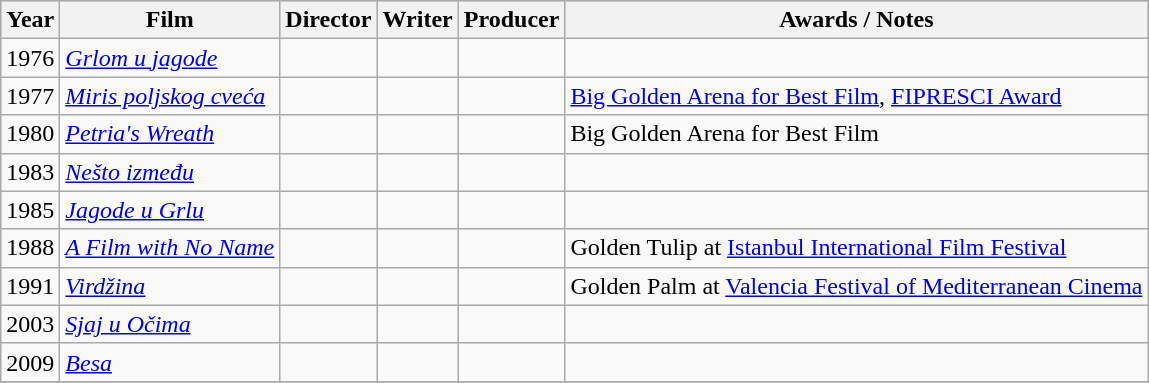<table class="wikitable sortable">
<tr style="background:#b0c4de; text-align:center;">
<th>Year</th>
<th>Film</th>
<th>Director</th>
<th>Writer</th>
<th>Producer</th>
<th>Awards / Notes</th>
</tr>
<tr>
<td>1976</td>
<td><em><a href='#'>Grlom u jagode</a></em></td>
<td></td>
<td></td>
<td></td>
<td></td>
</tr>
<tr>
<td>1977</td>
<td><em><a href='#'>Miris poljskog cveća</a></em></td>
<td></td>
<td></td>
<td></td>
<td><a href='#'>Big Golden Arena for Best Film</a>, <a href='#'>FIPRESCI Award</a></td>
</tr>
<tr>
<td>1980</td>
<td><em><a href='#'>Petria's Wreath</a></em></td>
<td></td>
<td></td>
<td></td>
<td>Big Golden Arena for Best Film</td>
</tr>
<tr>
<td>1983</td>
<td><em><a href='#'>Nešto između</a></em></td>
<td></td>
<td></td>
<td></td>
<td></td>
</tr>
<tr>
<td>1985</td>
<td><em><a href='#'>Jagode u Grlu</a></em></td>
<td></td>
<td></td>
<td></td>
<td></td>
</tr>
<tr>
<td>1988</td>
<td><em><a href='#'>A Film with No Name</a></em></td>
<td></td>
<td></td>
<td></td>
<td>Golden Tulip at <a href='#'>Istanbul International Film Festival</a></td>
</tr>
<tr>
<td>1991</td>
<td><em><a href='#'>Virdžina</a></em></td>
<td></td>
<td></td>
<td></td>
<td>Golden Palm at <a href='#'>Valencia Festival of Mediterranean Cinema</a></td>
</tr>
<tr>
<td>2003</td>
<td><em><a href='#'>Sjaj u Očima</a></em></td>
<td></td>
<td></td>
<td></td>
<td></td>
</tr>
<tr>
<td>2009</td>
<td><em><a href='#'>Besa</a></em></td>
<td></td>
<td></td>
<td></td>
<td></td>
</tr>
<tr>
</tr>
</table>
